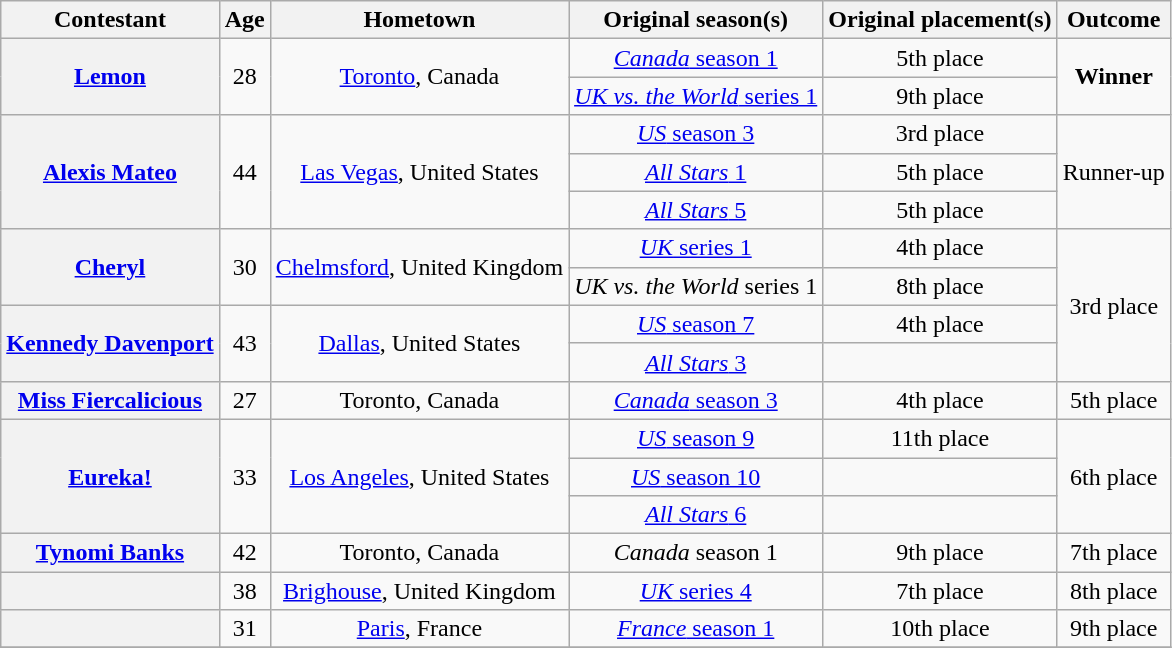<table class="wikitable sortable" style="text-align:center">
<tr>
<th scope="col">Contestant</th>
<th scope="col">Age</th>
<th scope="col">Hometown</th>
<th scope="col">Original season(s)</th>
<th scope="col">Original placement(s)</th>
<th scope="col">Outcome</th>
</tr>
<tr>
<th rowspan="2" scope="row"><a href='#'>Lemon</a></th>
<td rowspan="2">28</td>
<td rowspan="2"><a href='#'>Toronto</a>, Canada</td>
<td><a href='#'><em>Canada</em> season 1</a></td>
<td>5th place</td>
<td rowspan="2"><strong>Winner</strong></td>
</tr>
<tr>
<td nowrap><a href='#'><em>UK vs. the World</em> series 1</a></td>
<td>9th place</td>
</tr>
<tr>
<th rowspan="3" scope="row"><a href='#'>Alexis Mateo</a></th>
<td rowspan="3">44</td>
<td rowspan="3"><a href='#'>Las Vegas</a>, United States</td>
<td><a href='#'><em>US</em> season 3</a></td>
<td>3rd place</td>
<td rowspan="3">Runner-up</td>
</tr>
<tr>
<td><a href='#'><em>All Stars</em> 1</a></td>
<td>5th place</td>
</tr>
<tr>
<td><a href='#'><em>All Stars</em> 5</a></td>
<td>5th place</td>
</tr>
<tr>
<th rowspan="2" scope="row"><a href='#'>Cheryl</a></th>
<td rowspan="2">30</td>
<td rowspan="2" nowrap><a href='#'>Chelmsford</a>, United Kingdom</td>
<td><a href='#'><em>UK</em> series 1</a></td>
<td>4th place</td>
<td rowspan="4">3rd place</td>
</tr>
<tr>
<td><em>UK vs. the World</em> series 1</td>
<td>8th place</td>
</tr>
<tr>
<th rowspan="2" scope="row" nowrap><a href='#'>Kennedy Davenport</a></th>
<td rowspan="2">43</td>
<td rowspan="2"><a href='#'>Dallas</a>, United States</td>
<td><a href='#'><em>US</em> season 7</a></td>
<td>4th place</td>
</tr>
<tr>
<td><a href='#'><em>All Stars</em> 3</a></td>
<td></td>
</tr>
<tr>
<th scope="row"><a href='#'>Miss Fiercalicious</a></th>
<td>27</td>
<td>Toronto, Canada</td>
<td><a href='#'><em>Canada</em> season 3</a></td>
<td>4th place</td>
<td>5th place</td>
</tr>
<tr>
<th rowspan="3" scope="row"><a href='#'>Eureka!</a></th>
<td rowspan="3">33</td>
<td rowspan="3"><a href='#'>Los Angeles</a>, United States</td>
<td><a href='#'><em>US</em> season 9</a></td>
<td>11th place</td>
<td rowspan="3">6th place</td>
</tr>
<tr>
<td><a href='#'><em>US</em> season 10</a></td>
<td></td>
</tr>
<tr>
<td><a href='#'><em>All Stars</em> 6</a></td>
<td></td>
</tr>
<tr>
<th scope="row"><a href='#'>Tynomi Banks</a></th>
<td>42</td>
<td>Toronto, Canada</td>
<td><em>Canada</em> season 1</td>
<td>9th place</td>
<td>7th place</td>
</tr>
<tr>
<th scope="row"></th>
<td>38</td>
<td><a href='#'>Brighouse</a>, United Kingdom</td>
<td><a href='#'><em>UK</em> series 4</a></td>
<td>7th place</td>
<td>8th place</td>
</tr>
<tr>
<th scope="row"></th>
<td>31</td>
<td><a href='#'>Paris</a>, France</td>
<td><a href='#'><em>France</em> season 1</a></td>
<td>10th place</td>
<td>9th place</td>
</tr>
<tr>
</tr>
</table>
